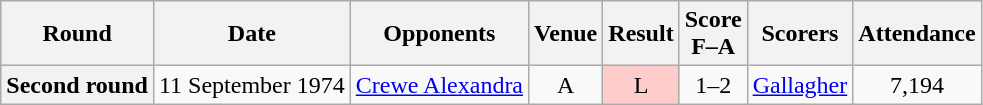<table class="wikitable plainrowheaders" style="text-align:center">
<tr>
<th scope="col">Round</th>
<th scope="col">Date</th>
<th scope="col">Opponents</th>
<th scope="col">Venue</th>
<th scope="col">Result</th>
<th scope="col">Score<br>F–A</th>
<th scope="col">Scorers</th>
<th scope="col">Attendance</th>
</tr>
<tr>
<th scope="row">Second round</th>
<td align="left">11 September 1974</td>
<td align="left"><a href='#'>Crewe Alexandra</a></td>
<td>A</td>
<td style=background:#fcc>L</td>
<td>1–2</td>
<td align="left"><a href='#'>Gallagher</a></td>
<td>7,194</td>
</tr>
</table>
